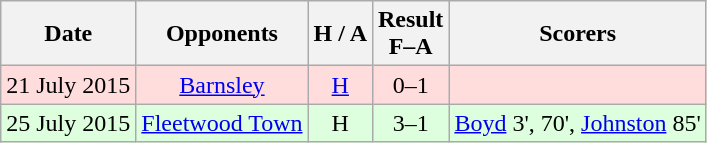<table class="wikitable" style="text-align:center">
<tr>
<th>Date</th>
<th>Opponents</th>
<th>H / A</th>
<th>Result<br>F–A</th>
<th>Scorers</th>
</tr>
<tr bgcolor=#ffdddd>
<td>21 July 2015</td>
<td> <a href='#'>Barnsley</a></td>
<td><a href='#'>H</a></td>
<td>0–1</td>
<td></td>
</tr>
<tr bgcolor=#ddffdd>
<td>25 July 2015</td>
<td> <a href='#'>Fleetwood Town</a></td>
<td>H</td>
<td>3–1</td>
<td><a href='#'>Boyd</a> 3', 70', <a href='#'>Johnston</a> 85'</td>
</tr>
</table>
